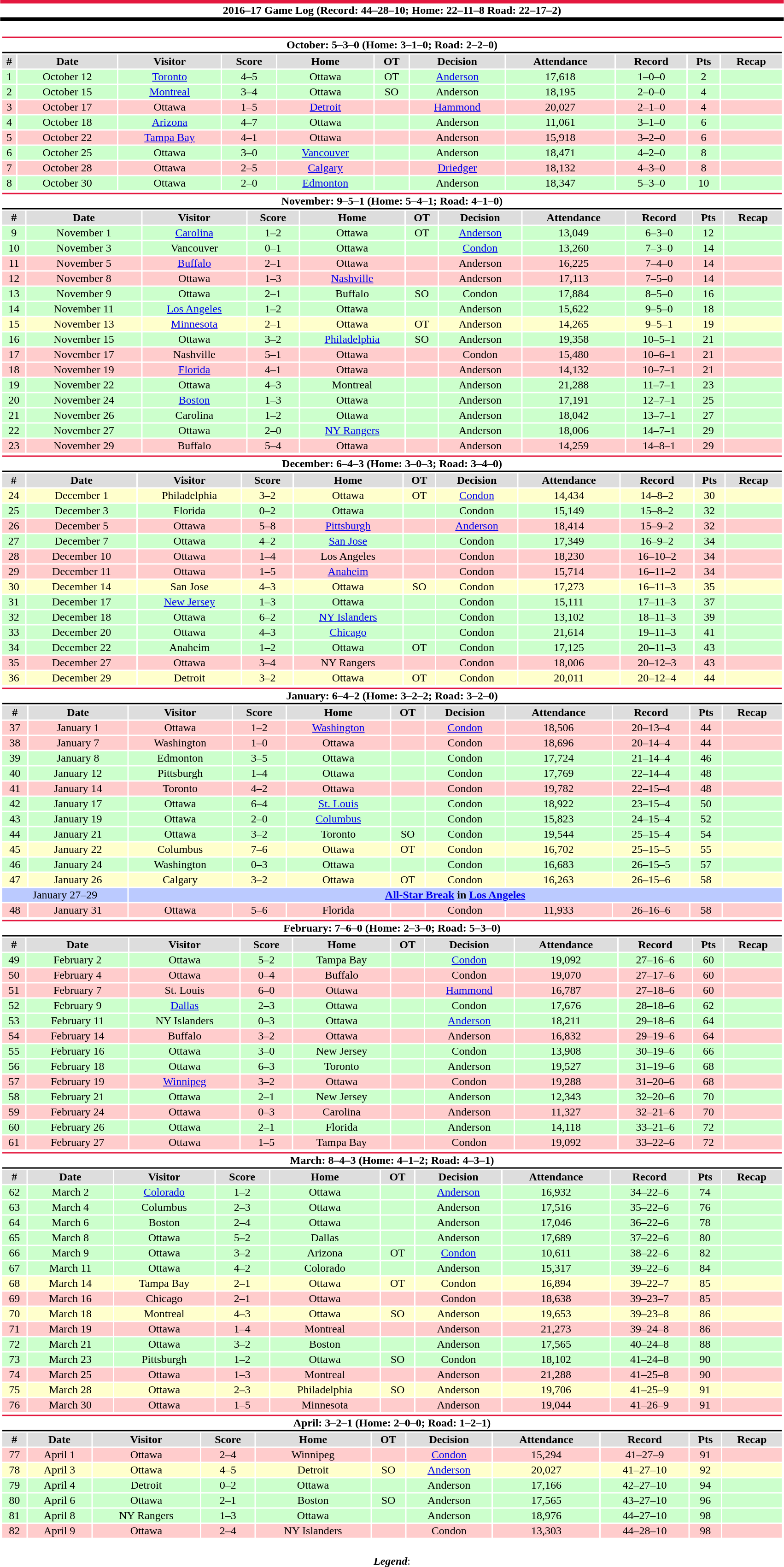<table class="toccolours" style="width:90%; clear:both; margin:1.5em auto; text-align:center;">
<tr>
<th colspan="11" style="background:#fff; border-top:#e4173e 5px solid; border-bottom:#000 5px solid;">2016–17 Game Log (Record: 44–28–10; Home: 22–11–8 Road: 22–17–2)</th>
</tr>
<tr>
<td colspan=11><br><table class="toccolours collapsible collapsed" style="width:100%;">
<tr>
<th colspan="11" style="background:#fff; border-top:#e4173e 2px solid; border-bottom:#000 2px solid;">October: 5–3–0 (Home: 3–1–0; Road: 2–2–0)</th>
</tr>
<tr style="background:#ddd;">
<th>#</th>
<th>Date</th>
<th>Visitor</th>
<th>Score</th>
<th>Home</th>
<th>OT</th>
<th>Decision</th>
<th>Attendance</th>
<th>Record</th>
<th>Pts</th>
<th>Recap</th>
</tr>
<tr style="background:#cfc;">
<td>1</td>
<td>October 12</td>
<td><a href='#'>Toronto</a></td>
<td>4–5</td>
<td>Ottawa</td>
<td>OT</td>
<td><a href='#'>Anderson</a></td>
<td>17,618</td>
<td>1–0–0</td>
<td>2</td>
<td></td>
</tr>
<tr style="background:#cfc;">
<td>2</td>
<td>October 15</td>
<td><a href='#'>Montreal</a></td>
<td>3–4</td>
<td>Ottawa</td>
<td>SO</td>
<td>Anderson</td>
<td>18,195</td>
<td>2–0–0</td>
<td>4</td>
<td></td>
</tr>
<tr style="background:#fcc;">
<td>3</td>
<td>October 17</td>
<td>Ottawa</td>
<td>1–5</td>
<td><a href='#'>Detroit</a></td>
<td></td>
<td><a href='#'>Hammond</a></td>
<td>20,027</td>
<td>2–1–0</td>
<td>4</td>
<td></td>
</tr>
<tr style="background:#cfc;">
<td>4</td>
<td>October 18</td>
<td><a href='#'>Arizona</a></td>
<td>4–7</td>
<td>Ottawa</td>
<td></td>
<td>Anderson</td>
<td>11,061</td>
<td>3–1–0</td>
<td>6</td>
<td></td>
</tr>
<tr style="background:#fcc;">
<td>5</td>
<td>October 22</td>
<td><a href='#'>Tampa Bay</a></td>
<td>4–1</td>
<td>Ottawa</td>
<td></td>
<td>Anderson</td>
<td>15,918</td>
<td>3–2–0</td>
<td>6</td>
<td></td>
</tr>
<tr style="background:#cfc;">
<td>6</td>
<td>October 25</td>
<td>Ottawa</td>
<td>3–0</td>
<td><a href='#'>Vancouver</a></td>
<td></td>
<td>Anderson</td>
<td>18,471</td>
<td>4–2–0</td>
<td>8</td>
<td></td>
</tr>
<tr style="background:#fcc;">
<td>7</td>
<td>October 28</td>
<td>Ottawa</td>
<td>2–5</td>
<td><a href='#'>Calgary</a></td>
<td></td>
<td><a href='#'>Driedger</a></td>
<td>18,132</td>
<td>4–3–0</td>
<td>8</td>
<td></td>
</tr>
<tr style="background:#cfc;">
<td>8</td>
<td>October 30</td>
<td>Ottawa</td>
<td>2–0</td>
<td><a href='#'>Edmonton</a></td>
<td></td>
<td>Anderson</td>
<td>18,347</td>
<td>5–3–0</td>
<td>10</td>
<td></td>
</tr>
</table>
<table class="toccolours collapsible collapsed" style="width:100%;">
<tr>
<th colspan="11" style="background:#fff; border-top:#e4173e 2px solid; border-bottom:#000 2px solid;">November: 9–5–1 (Home: 5–4–1; Road: 4–1–0)</th>
</tr>
<tr style="background:#ddd;">
<th>#</th>
<th>Date</th>
<th>Visitor</th>
<th>Score</th>
<th>Home</th>
<th>OT</th>
<th>Decision</th>
<th>Attendance</th>
<th>Record</th>
<th>Pts</th>
<th>Recap</th>
</tr>
<tr style="background:#cfc;">
<td>9</td>
<td>November 1</td>
<td><a href='#'>Carolina</a></td>
<td>1–2</td>
<td>Ottawa</td>
<td>OT</td>
<td><a href='#'>Anderson</a></td>
<td>13,049</td>
<td>6–3–0</td>
<td>12</td>
<td></td>
</tr>
<tr style="background:#cfc;">
<td>10</td>
<td>November 3</td>
<td>Vancouver</td>
<td>0–1</td>
<td>Ottawa</td>
<td></td>
<td><a href='#'>Condon</a></td>
<td>13,260</td>
<td>7–3–0</td>
<td>14</td>
<td></td>
</tr>
<tr style="background:#fcc;">
<td>11</td>
<td>November 5</td>
<td><a href='#'>Buffalo</a></td>
<td>2–1</td>
<td>Ottawa</td>
<td></td>
<td>Anderson</td>
<td>16,225</td>
<td>7–4–0</td>
<td>14</td>
<td></td>
</tr>
<tr style="background:#fcc;">
<td>12</td>
<td>November 8</td>
<td>Ottawa</td>
<td>1–3</td>
<td><a href='#'>Nashville</a></td>
<td></td>
<td>Anderson</td>
<td>17,113</td>
<td>7–5–0</td>
<td>14</td>
<td></td>
</tr>
<tr style="background:#cfc;">
<td>13</td>
<td>November 9</td>
<td>Ottawa</td>
<td>2–1</td>
<td>Buffalo</td>
<td>SO</td>
<td>Condon</td>
<td>17,884</td>
<td>8–5–0</td>
<td>16</td>
<td></td>
</tr>
<tr style="background:#cfc;">
<td>14</td>
<td>November 11</td>
<td><a href='#'>Los Angeles</a></td>
<td>1–2</td>
<td>Ottawa</td>
<td></td>
<td>Anderson</td>
<td>15,622</td>
<td>9–5–0</td>
<td>18</td>
<td></td>
</tr>
<tr style="background:#ffc;">
<td>15</td>
<td>November 13</td>
<td><a href='#'>Minnesota</a></td>
<td>2–1</td>
<td>Ottawa</td>
<td>OT</td>
<td>Anderson</td>
<td>14,265</td>
<td>9–5–1</td>
<td>19</td>
<td></td>
</tr>
<tr style="background:#cfc;">
<td>16</td>
<td>November 15</td>
<td>Ottawa</td>
<td>3–2</td>
<td><a href='#'>Philadelphia</a></td>
<td>SO</td>
<td>Anderson</td>
<td>19,358</td>
<td>10–5–1</td>
<td>21</td>
<td></td>
</tr>
<tr style="background:#fcc;">
<td>17</td>
<td>November 17</td>
<td>Nashville</td>
<td>5–1</td>
<td>Ottawa</td>
<td></td>
<td>Condon</td>
<td>15,480</td>
<td>10–6–1</td>
<td>21</td>
<td></td>
</tr>
<tr style="background:#fcc;">
<td>18</td>
<td>November 19</td>
<td><a href='#'>Florida</a></td>
<td>4–1</td>
<td>Ottawa</td>
<td></td>
<td>Anderson</td>
<td>14,132</td>
<td>10–7–1</td>
<td>21</td>
<td></td>
</tr>
<tr style="background:#cfc;">
<td>19</td>
<td>November 22</td>
<td>Ottawa</td>
<td>4–3</td>
<td>Montreal</td>
<td></td>
<td>Anderson</td>
<td>21,288</td>
<td>11–7–1</td>
<td>23</td>
<td></td>
</tr>
<tr style="background:#cfc;">
<td>20</td>
<td>November 24</td>
<td><a href='#'>Boston</a></td>
<td>1–3</td>
<td>Ottawa</td>
<td></td>
<td>Anderson</td>
<td>17,191</td>
<td>12–7–1</td>
<td>25</td>
<td></td>
</tr>
<tr style="background:#cfc;">
<td>21</td>
<td>November 26</td>
<td>Carolina</td>
<td>1–2</td>
<td>Ottawa</td>
<td></td>
<td>Anderson</td>
<td>18,042</td>
<td>13–7–1</td>
<td>27</td>
<td></td>
</tr>
<tr style="background:#cfc;">
<td>22</td>
<td>November 27</td>
<td>Ottawa</td>
<td>2–0</td>
<td><a href='#'>NY Rangers</a></td>
<td></td>
<td>Anderson</td>
<td>18,006</td>
<td>14–7–1</td>
<td>29</td>
<td></td>
</tr>
<tr style="background:#fcc;">
<td>23</td>
<td>November 29</td>
<td>Buffalo</td>
<td>5–4</td>
<td>Ottawa</td>
<td></td>
<td>Anderson</td>
<td>14,259</td>
<td>14–8–1</td>
<td>29</td>
<td></td>
</tr>
</table>
<table class="toccolours collapsible collapsed" style="width:100%;">
<tr>
<th colspan="11" style="background:#fff; border-top:#e4173e 2px solid; border-bottom:#000 2px solid;">December: 6–4–3 (Home: 3–0–3; Road: 3–4–0)</th>
</tr>
<tr style="background:#ddd;">
<th>#</th>
<th>Date</th>
<th>Visitor</th>
<th>Score</th>
<th>Home</th>
<th>OT</th>
<th>Decision</th>
<th>Attendance</th>
<th>Record</th>
<th>Pts</th>
<th>Recap</th>
</tr>
<tr style="background:#ffc;">
<td>24</td>
<td>December 1</td>
<td>Philadelphia</td>
<td>3–2</td>
<td>Ottawa</td>
<td>OT</td>
<td><a href='#'>Condon</a></td>
<td>14,434</td>
<td>14–8–2</td>
<td>30</td>
<td></td>
</tr>
<tr style="background:#cfc;">
<td>25</td>
<td>December 3</td>
<td>Florida</td>
<td>0–2</td>
<td>Ottawa</td>
<td></td>
<td>Condon</td>
<td>15,149</td>
<td>15–8–2</td>
<td>32</td>
<td></td>
</tr>
<tr style="background:#fcc;">
<td>26</td>
<td>December 5</td>
<td>Ottawa</td>
<td>5–8</td>
<td><a href='#'>Pittsburgh</a></td>
<td></td>
<td><a href='#'>Anderson</a></td>
<td>18,414</td>
<td>15–9–2</td>
<td>32</td>
<td></td>
</tr>
<tr style="background:#cfc;">
<td>27</td>
<td>December 7</td>
<td>Ottawa</td>
<td>4–2</td>
<td><a href='#'>San Jose</a></td>
<td></td>
<td>Condon</td>
<td>17,349</td>
<td>16–9–2</td>
<td>34</td>
<td></td>
</tr>
<tr style="background:#fcc;">
<td>28</td>
<td>December 10</td>
<td>Ottawa</td>
<td>1–4</td>
<td>Los Angeles</td>
<td></td>
<td>Condon</td>
<td>18,230</td>
<td>16–10–2</td>
<td>34</td>
<td></td>
</tr>
<tr style="background:#fcc;">
<td>29</td>
<td>December 11</td>
<td>Ottawa</td>
<td>1–5</td>
<td><a href='#'>Anaheim</a></td>
<td></td>
<td>Condon</td>
<td>15,714</td>
<td>16–11–2</td>
<td>34</td>
<td></td>
</tr>
<tr style="background:#ffc;">
<td>30</td>
<td>December 14</td>
<td>San Jose</td>
<td>4–3</td>
<td>Ottawa</td>
<td>SO</td>
<td>Condon</td>
<td>17,273</td>
<td>16–11–3</td>
<td>35</td>
<td></td>
</tr>
<tr style="background:#cfc;">
<td>31</td>
<td>December 17</td>
<td><a href='#'>New Jersey</a></td>
<td>1–3</td>
<td>Ottawa</td>
<td></td>
<td>Condon</td>
<td>15,111</td>
<td>17–11–3</td>
<td>37</td>
<td></td>
</tr>
<tr style="background:#cfc;">
<td>32</td>
<td>December 18</td>
<td>Ottawa</td>
<td>6–2</td>
<td><a href='#'>NY Islanders</a></td>
<td></td>
<td>Condon</td>
<td>13,102</td>
<td>18–11–3</td>
<td>39</td>
<td></td>
</tr>
<tr style="background:#cfc;">
<td>33</td>
<td>December 20</td>
<td>Ottawa</td>
<td>4–3</td>
<td><a href='#'>Chicago</a></td>
<td></td>
<td>Condon</td>
<td>21,614</td>
<td>19–11–3</td>
<td>41</td>
<td></td>
</tr>
<tr style="background:#cfc;">
<td>34</td>
<td>December 22</td>
<td>Anaheim</td>
<td>1–2</td>
<td>Ottawa</td>
<td>OT</td>
<td>Condon</td>
<td>17,125</td>
<td>20–11–3</td>
<td>43</td>
<td></td>
</tr>
<tr style="background:#fcc;">
<td>35</td>
<td>December 27</td>
<td>Ottawa</td>
<td>3–4</td>
<td>NY Rangers</td>
<td></td>
<td>Condon</td>
<td>18,006</td>
<td>20–12–3</td>
<td>43</td>
<td></td>
</tr>
<tr style="background:#ffc;">
<td>36</td>
<td>December 29</td>
<td>Detroit</td>
<td>3–2</td>
<td>Ottawa</td>
<td>OT</td>
<td>Condon</td>
<td>20,011</td>
<td>20–12–4</td>
<td>44</td>
<td></td>
</tr>
</table>
<table class="toccolours collapsible collapsed" style="width:100%;">
<tr>
<th colspan="11" style="background:#fff; border-top:#e4173e 2px solid; border-bottom:#000 2px solid;">January: 6–4–2 (Home: 3–2–2; Road: 3–2–0)</th>
</tr>
<tr style="background:#ddd;">
<th>#</th>
<th>Date</th>
<th>Visitor</th>
<th>Score</th>
<th>Home</th>
<th>OT</th>
<th>Decision</th>
<th>Attendance</th>
<th>Record</th>
<th>Pts</th>
<th>Recap</th>
</tr>
<tr style="background:#fcc;">
<td>37</td>
<td>January 1</td>
<td>Ottawa</td>
<td>1–2</td>
<td><a href='#'>Washington</a></td>
<td></td>
<td><a href='#'>Condon</a></td>
<td>18,506</td>
<td>20–13–4</td>
<td>44</td>
<td></td>
</tr>
<tr style="background:#fcc;">
<td>38</td>
<td>January 7</td>
<td>Washington</td>
<td>1–0</td>
<td>Ottawa</td>
<td></td>
<td>Condon</td>
<td>18,696</td>
<td>20–14–4</td>
<td>44</td>
<td></td>
</tr>
<tr style="background:#cfc;">
<td>39</td>
<td>January 8</td>
<td>Edmonton</td>
<td>3–5</td>
<td>Ottawa</td>
<td></td>
<td>Condon</td>
<td>17,724</td>
<td>21–14–4</td>
<td>46</td>
<td></td>
</tr>
<tr style="background:#cfc;">
<td>40</td>
<td>January 12</td>
<td>Pittsburgh</td>
<td>1–4</td>
<td>Ottawa</td>
<td></td>
<td>Condon</td>
<td>17,769</td>
<td>22–14–4</td>
<td>48</td>
<td></td>
</tr>
<tr style="background:#fcc;">
<td>41</td>
<td>January 14</td>
<td>Toronto</td>
<td>4–2</td>
<td>Ottawa</td>
<td></td>
<td>Condon</td>
<td>19,782</td>
<td>22–15–4</td>
<td>48</td>
<td></td>
</tr>
<tr style="background:#cfc;">
<td>42</td>
<td>January 17</td>
<td>Ottawa</td>
<td>6–4</td>
<td><a href='#'>St. Louis</a></td>
<td></td>
<td>Condon</td>
<td>18,922</td>
<td>23–15–4</td>
<td>50</td>
<td></td>
</tr>
<tr style="background:#cfc;">
<td>43</td>
<td>January 19</td>
<td>Ottawa</td>
<td>2–0</td>
<td><a href='#'>Columbus</a></td>
<td></td>
<td>Condon</td>
<td>15,823</td>
<td>24–15–4</td>
<td>52</td>
<td></td>
</tr>
<tr style="background:#cfc;">
<td>44</td>
<td>January 21</td>
<td>Ottawa</td>
<td>3–2</td>
<td>Toronto</td>
<td>SO</td>
<td>Condon</td>
<td>19,544</td>
<td>25–15–4</td>
<td>54</td>
<td></td>
</tr>
<tr style="background:#ffc;">
<td>45</td>
<td>January 22</td>
<td>Columbus</td>
<td>7–6</td>
<td>Ottawa</td>
<td>OT</td>
<td>Condon</td>
<td>16,702</td>
<td>25–15–5</td>
<td>55</td>
<td></td>
</tr>
<tr style="background:#cfc;">
<td>46</td>
<td>January 24</td>
<td>Washington</td>
<td>0–3</td>
<td>Ottawa</td>
<td></td>
<td>Condon</td>
<td>16,683</td>
<td>26–15–5</td>
<td>57</td>
<td></td>
</tr>
<tr style="background:#ffc;">
<td>47</td>
<td>January 26</td>
<td>Calgary</td>
<td>3–2</td>
<td>Ottawa</td>
<td>OT</td>
<td>Condon</td>
<td>16,263</td>
<td>26–15–6</td>
<td>58</td>
<td></td>
</tr>
<tr style="background:#bbcaff;">
<td colspan="2">January 27–29</td>
<td colspan="9"><strong><a href='#'>All-Star Break</a> in <a href='#'>Los Angeles</a></strong></td>
</tr>
<tr style="background:#fcc;">
<td>48</td>
<td>January 31</td>
<td>Ottawa</td>
<td>5–6</td>
<td>Florida</td>
<td></td>
<td>Condon</td>
<td>11,933</td>
<td>26–16–6</td>
<td>58</td>
<td></td>
</tr>
</table>
<table class="toccolours collapsible collapsed" style="width:100%;">
<tr>
<th colspan="11" style="background:#fff; border-top:#e4173e 2px solid; border-bottom:#000 2px solid;">February: 7–6–0 (Home: 2–3–0; Road: 5–3–0)</th>
</tr>
<tr style="background:#ddd;">
<th>#</th>
<th>Date</th>
<th>Visitor</th>
<th>Score</th>
<th>Home</th>
<th>OT</th>
<th>Decision</th>
<th>Attendance</th>
<th>Record</th>
<th>Pts</th>
<th>Recap</th>
</tr>
<tr style="background:#cfc;">
<td>49</td>
<td>February 2</td>
<td>Ottawa</td>
<td>5–2</td>
<td>Tampa Bay</td>
<td></td>
<td><a href='#'>Condon</a></td>
<td>19,092</td>
<td>27–16–6</td>
<td>60</td>
<td></td>
</tr>
<tr style="background:#fcc;">
<td>50</td>
<td>February 4</td>
<td>Ottawa</td>
<td>0–4</td>
<td>Buffalo</td>
<td></td>
<td>Condon</td>
<td>19,070</td>
<td>27–17–6</td>
<td>60</td>
<td></td>
</tr>
<tr style="background:#fcc;">
<td>51</td>
<td>February 7</td>
<td>St. Louis</td>
<td>6–0</td>
<td>Ottawa</td>
<td></td>
<td><a href='#'>Hammond</a></td>
<td>16,787</td>
<td>27–18–6</td>
<td>60</td>
<td></td>
</tr>
<tr style="background:#cfc;">
<td>52</td>
<td>February 9</td>
<td><a href='#'>Dallas</a></td>
<td>2–3</td>
<td>Ottawa</td>
<td></td>
<td>Condon</td>
<td>17,676</td>
<td>28–18–6</td>
<td>62</td>
<td></td>
</tr>
<tr style="background:#cfc;">
<td>53</td>
<td>February 11</td>
<td>NY Islanders</td>
<td>0–3</td>
<td>Ottawa</td>
<td></td>
<td><a href='#'>Anderson</a></td>
<td>18,211</td>
<td>29–18–6</td>
<td>64</td>
<td></td>
</tr>
<tr style="background:#fcc;">
<td>54</td>
<td>February 14</td>
<td>Buffalo</td>
<td>3–2</td>
<td>Ottawa</td>
<td></td>
<td>Anderson</td>
<td>16,832</td>
<td>29–19–6</td>
<td>64</td>
<td></td>
</tr>
<tr style="background:#cfc;">
<td>55</td>
<td>February 16</td>
<td>Ottawa</td>
<td>3–0</td>
<td>New Jersey</td>
<td></td>
<td>Condon</td>
<td>13,908</td>
<td>30–19–6</td>
<td>66</td>
<td></td>
</tr>
<tr style="background:#cfc;">
<td>56</td>
<td>February 18</td>
<td>Ottawa</td>
<td>6–3</td>
<td>Toronto</td>
<td></td>
<td>Anderson</td>
<td>19,527</td>
<td>31–19–6</td>
<td>68</td>
<td></td>
</tr>
<tr style="background:#fcc;">
<td>57</td>
<td>February 19</td>
<td><a href='#'>Winnipeg</a></td>
<td>3–2</td>
<td>Ottawa</td>
<td></td>
<td>Condon</td>
<td>19,288</td>
<td>31–20–6</td>
<td>68</td>
<td></td>
</tr>
<tr style="background:#cfc;">
<td>58</td>
<td>February 21</td>
<td>Ottawa</td>
<td>2–1</td>
<td>New Jersey</td>
<td></td>
<td>Anderson</td>
<td>12,343</td>
<td>32–20–6</td>
<td>70</td>
<td></td>
</tr>
<tr style="background:#fcc;">
<td>59</td>
<td>February 24</td>
<td>Ottawa</td>
<td>0–3</td>
<td>Carolina</td>
<td></td>
<td>Anderson</td>
<td>11,327</td>
<td>32–21–6</td>
<td>70</td>
<td></td>
</tr>
<tr style="background:#cfc;">
<td>60</td>
<td>February 26</td>
<td>Ottawa</td>
<td>2–1</td>
<td>Florida</td>
<td></td>
<td>Anderson</td>
<td>14,118</td>
<td>33–21–6</td>
<td>72</td>
<td></td>
</tr>
<tr style="background:#fcc;">
<td>61</td>
<td>February 27</td>
<td>Ottawa</td>
<td>1–5</td>
<td>Tampa Bay</td>
<td></td>
<td>Condon</td>
<td>19,092</td>
<td>33–22–6</td>
<td>72</td>
<td></td>
</tr>
</table>
<table class="toccolours collapsible collapsed" style="width:100%;">
<tr>
<th colspan="11" style="background:#fff; border-top:#e4173e 2px solid; border-bottom:#000 2px solid;">March: 8–4–3 (Home: 4–1–2; Road: 4–3–1)</th>
</tr>
<tr style="background:#ddd;">
<th>#</th>
<th>Date</th>
<th>Visitor</th>
<th>Score</th>
<th>Home</th>
<th>OT</th>
<th>Decision</th>
<th>Attendance</th>
<th>Record</th>
<th>Pts</th>
<th>Recap</th>
</tr>
<tr style="background:#cfc;">
<td>62</td>
<td>March 2</td>
<td><a href='#'>Colorado</a></td>
<td>1–2</td>
<td>Ottawa</td>
<td></td>
<td><a href='#'>Anderson</a></td>
<td>16,932</td>
<td>34–22–6</td>
<td>74</td>
<td></td>
</tr>
<tr style="background:#cfc;">
<td>63</td>
<td>March 4</td>
<td>Columbus</td>
<td>2–3</td>
<td>Ottawa</td>
<td></td>
<td>Anderson</td>
<td>17,516</td>
<td>35–22–6</td>
<td>76</td>
<td></td>
</tr>
<tr style="background:#cfc;">
<td>64</td>
<td>March 6</td>
<td>Boston</td>
<td>2–4</td>
<td>Ottawa</td>
<td></td>
<td>Anderson</td>
<td>17,046</td>
<td>36–22–6</td>
<td>78</td>
<td></td>
</tr>
<tr style="background:#cfc;">
<td>65</td>
<td>March 8</td>
<td>Ottawa</td>
<td>5–2</td>
<td>Dallas</td>
<td></td>
<td>Anderson</td>
<td>17,689</td>
<td>37–22–6</td>
<td>80</td>
<td></td>
</tr>
<tr style="background:#cfc;">
<td>66</td>
<td>March 9</td>
<td>Ottawa</td>
<td>3–2</td>
<td>Arizona</td>
<td>OT</td>
<td><a href='#'>Condon</a></td>
<td>10,611</td>
<td>38–22–6</td>
<td>82</td>
<td></td>
</tr>
<tr style="background:#cfc;">
<td>67</td>
<td>March 11</td>
<td>Ottawa</td>
<td>4–2</td>
<td>Colorado</td>
<td></td>
<td>Anderson</td>
<td>15,317</td>
<td>39–22–6</td>
<td>84</td>
<td></td>
</tr>
<tr style="background:#ffc;">
<td>68</td>
<td>March 14</td>
<td>Tampa Bay</td>
<td>2–1</td>
<td>Ottawa</td>
<td>OT</td>
<td>Condon</td>
<td>16,894</td>
<td>39–22–7</td>
<td>85</td>
<td></td>
</tr>
<tr style="background:#fcc;">
<td>69</td>
<td>March 16</td>
<td>Chicago</td>
<td>2–1</td>
<td>Ottawa</td>
<td></td>
<td>Condon</td>
<td>18,638</td>
<td>39–23–7</td>
<td>85</td>
<td></td>
</tr>
<tr style="background:#ffc;">
<td>70</td>
<td>March 18</td>
<td>Montreal</td>
<td>4–3</td>
<td>Ottawa</td>
<td>SO</td>
<td>Anderson</td>
<td>19,653</td>
<td>39–23–8</td>
<td>86</td>
<td></td>
</tr>
<tr style="background:#fcc;">
<td>71</td>
<td>March 19</td>
<td>Ottawa</td>
<td>1–4</td>
<td>Montreal</td>
<td></td>
<td>Anderson</td>
<td>21,273</td>
<td>39–24–8</td>
<td>86</td>
<td></td>
</tr>
<tr style="background:#cfc;">
<td>72</td>
<td>March 21</td>
<td>Ottawa</td>
<td>3–2</td>
<td>Boston</td>
<td></td>
<td>Anderson</td>
<td>17,565</td>
<td>40–24–8</td>
<td>88</td>
<td></td>
</tr>
<tr style="background:#cfc;">
<td>73</td>
<td>March 23</td>
<td>Pittsburgh</td>
<td>1–2</td>
<td>Ottawa</td>
<td>SO</td>
<td>Condon</td>
<td>18,102</td>
<td>41–24–8</td>
<td>90</td>
<td></td>
</tr>
<tr style="background:#fcc;">
<td>74</td>
<td>March 25</td>
<td>Ottawa</td>
<td>1–3</td>
<td>Montreal</td>
<td></td>
<td>Anderson</td>
<td>21,288</td>
<td>41–25–8</td>
<td>90</td>
<td></td>
</tr>
<tr style="background:#ffc;">
<td>75</td>
<td>March 28</td>
<td>Ottawa</td>
<td>2–3</td>
<td>Philadelphia</td>
<td>SO</td>
<td>Anderson</td>
<td>19,706</td>
<td>41–25–9</td>
<td>91</td>
<td></td>
</tr>
<tr style="background:#fcc;">
<td>76</td>
<td>March 30</td>
<td>Ottawa</td>
<td>1–5</td>
<td>Minnesota</td>
<td></td>
<td>Anderson</td>
<td>19,044</td>
<td>41–26–9</td>
<td>91</td>
<td></td>
</tr>
</table>
<table class="toccolours collapsible collapsed" style="width:100%;">
<tr>
<th colspan="11" style="background:#fff; border-top:#e4173e 2px solid; border-bottom:#000 2px solid;">April: 3–2–1 (Home: 2–0–0; Road: 1–2–1)</th>
</tr>
<tr style="background:#ddd;">
<th>#</th>
<th>Date</th>
<th>Visitor</th>
<th>Score</th>
<th>Home</th>
<th>OT</th>
<th>Decision</th>
<th>Attendance</th>
<th>Record</th>
<th>Pts</th>
<th>Recap</th>
</tr>
<tr style="background:#fcc;">
<td>77</td>
<td>April 1</td>
<td>Ottawa</td>
<td>2–4</td>
<td>Winnipeg</td>
<td></td>
<td><a href='#'>Condon</a></td>
<td>15,294</td>
<td>41–27–9</td>
<td>91</td>
<td></td>
</tr>
<tr style="background:#ffc;">
<td>78</td>
<td>April 3</td>
<td>Ottawa</td>
<td>4–5</td>
<td>Detroit</td>
<td>SO</td>
<td><a href='#'>Anderson</a></td>
<td>20,027</td>
<td>41–27–10</td>
<td>92</td>
<td></td>
</tr>
<tr style="background:#cfc;">
<td>79</td>
<td>April 4</td>
<td>Detroit</td>
<td>0–2</td>
<td>Ottawa</td>
<td></td>
<td>Anderson</td>
<td>17,166</td>
<td>42–27–10</td>
<td>94</td>
<td></td>
</tr>
<tr style="background:#cfc;">
<td>80</td>
<td>April 6</td>
<td>Ottawa</td>
<td>2–1</td>
<td>Boston</td>
<td>SO</td>
<td>Anderson</td>
<td>17,565</td>
<td>43–27–10</td>
<td>96</td>
<td></td>
</tr>
<tr style="background:#cfc;">
<td>81</td>
<td>April 8</td>
<td>NY Rangers</td>
<td>1–3</td>
<td>Ottawa</td>
<td></td>
<td>Anderson</td>
<td>18,976</td>
<td>44–27–10</td>
<td>98</td>
<td></td>
</tr>
<tr style="background:#fcc;">
<td>82</td>
<td>April 9</td>
<td>Ottawa</td>
<td>2–4</td>
<td>NY Islanders</td>
<td></td>
<td>Condon</td>
<td>13,303</td>
<td>44–28–10</td>
<td>98</td>
<td></td>
</tr>
</table>
<table class="toccolours collapsible collapsed" style="width:100%;">
<tr>
</tr>
<tr>
<td colspan="12" style="text-align:center;"><br><strong><em>Legend</em></strong>:


</td>
</tr>
</table>
</td>
</tr>
</table>
